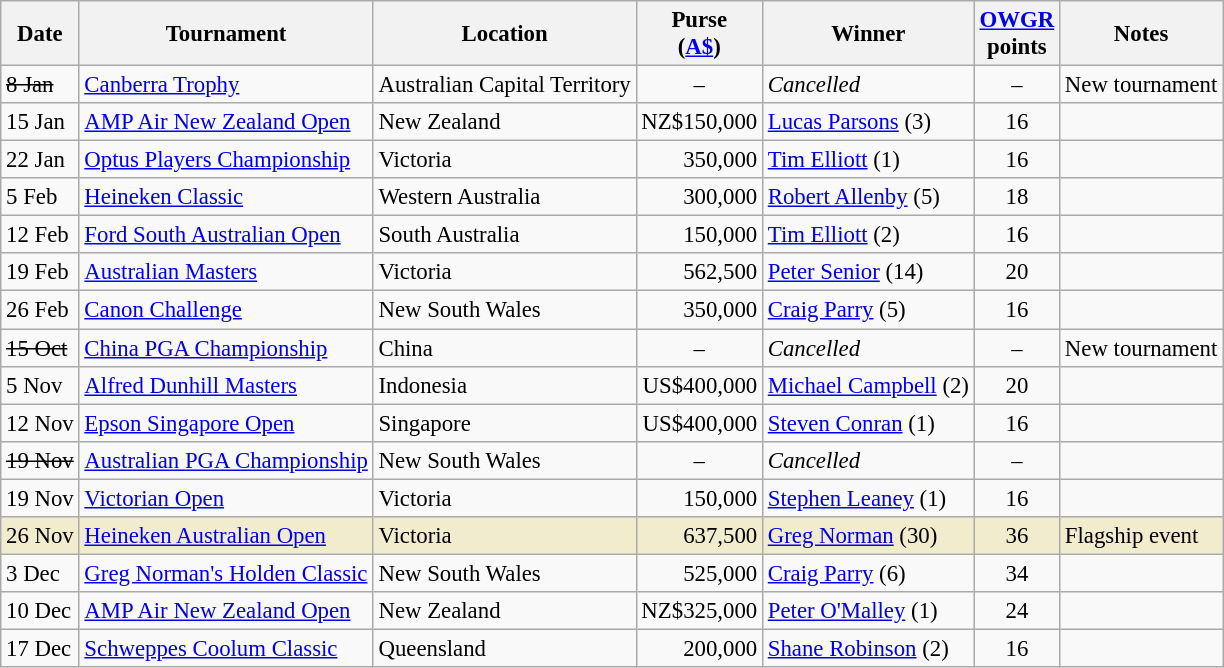<table class="wikitable" style="font-size:95%">
<tr>
<th>Date</th>
<th>Tournament</th>
<th>Location</th>
<th>Purse<br>(<a href='#'>A$</a>)</th>
<th>Winner</th>
<th><a href='#'>OWGR</a><br>points</th>
<th>Notes</th>
</tr>
<tr>
<td><s>8 Jan</s></td>
<td><a href='#'>Canberra Trophy</a></td>
<td>Australian Capital Territory</td>
<td align=center>–</td>
<td><em>Cancelled</em></td>
<td align=center>–</td>
<td>New tournament</td>
</tr>
<tr>
<td>15 Jan</td>
<td><a href='#'>AMP Air New Zealand Open</a></td>
<td>New Zealand</td>
<td align=right>NZ$150,000</td>
<td> <a href='#'>Lucas Parsons</a> (3)</td>
<td align=center>16</td>
<td></td>
</tr>
<tr>
<td>22 Jan</td>
<td><a href='#'>Optus Players Championship</a></td>
<td>Victoria</td>
<td align=right>350,000</td>
<td> <a href='#'>Tim Elliott</a> (1)</td>
<td align=center>16</td>
<td></td>
</tr>
<tr>
<td>5 Feb</td>
<td><a href='#'>Heineken Classic</a></td>
<td>Western Australia</td>
<td align=right>300,000</td>
<td> <a href='#'>Robert Allenby</a> (5)</td>
<td align=center>18</td>
<td></td>
</tr>
<tr>
<td>12 Feb</td>
<td><a href='#'>Ford South Australian Open</a></td>
<td>South Australia</td>
<td align=right>150,000</td>
<td> <a href='#'>Tim Elliott</a> (2)</td>
<td align=center>16</td>
<td></td>
</tr>
<tr>
<td>19 Feb</td>
<td><a href='#'>Australian Masters</a></td>
<td>Victoria</td>
<td align=right>562,500</td>
<td> <a href='#'>Peter Senior</a> (14)</td>
<td align=center>20</td>
<td></td>
</tr>
<tr>
<td>26 Feb</td>
<td><a href='#'>Canon Challenge</a></td>
<td>New South Wales</td>
<td align=right>350,000</td>
<td> <a href='#'>Craig Parry</a> (5)</td>
<td align=center>16</td>
<td></td>
</tr>
<tr>
<td><s>15 Oct</s></td>
<td><a href='#'>China PGA Championship</a></td>
<td>China</td>
<td align=center>–</td>
<td><em>Cancelled</em></td>
<td align=center>–</td>
<td>New tournament</td>
</tr>
<tr>
<td>5 Nov</td>
<td><a href='#'>Alfred Dunhill Masters</a></td>
<td>Indonesia</td>
<td align=right>US$400,000</td>
<td> <a href='#'>Michael Campbell</a> (2)</td>
<td align=center>20</td>
<td></td>
</tr>
<tr>
<td>12 Nov</td>
<td><a href='#'>Epson Singapore Open</a></td>
<td>Singapore</td>
<td align=right>US$400,000</td>
<td> <a href='#'>Steven Conran</a> (1)</td>
<td align=center>16</td>
<td></td>
</tr>
<tr>
<td><s>19 Nov</s></td>
<td><a href='#'>Australian PGA Championship</a></td>
<td>New South Wales</td>
<td align=center>–</td>
<td><em>Cancelled</em></td>
<td align=center>–</td>
<td></td>
</tr>
<tr>
<td>19 Nov</td>
<td><a href='#'>Victorian Open</a></td>
<td>Victoria</td>
<td align=right>150,000</td>
<td> <a href='#'>Stephen Leaney</a> (1)</td>
<td align=center>16</td>
<td></td>
</tr>
<tr style="background:#f2ecce;">
<td>26 Nov</td>
<td><a href='#'>Heineken Australian Open</a></td>
<td>Victoria</td>
<td align=right>637,500</td>
<td> <a href='#'>Greg Norman</a> (30)</td>
<td align=center>36</td>
<td>Flagship event</td>
</tr>
<tr>
<td>3 Dec</td>
<td><a href='#'>Greg Norman's Holden Classic</a></td>
<td>New South Wales</td>
<td align=right>525,000</td>
<td> <a href='#'>Craig Parry</a> (6)</td>
<td align=center>34</td>
<td></td>
</tr>
<tr>
<td>10 Dec</td>
<td><a href='#'>AMP Air New Zealand Open</a></td>
<td>New Zealand</td>
<td align=right>NZ$325,000</td>
<td> <a href='#'>Peter O'Malley</a> (1)</td>
<td align=center>24</td>
<td></td>
</tr>
<tr>
<td>17 Dec</td>
<td><a href='#'>Schweppes Coolum Classic</a></td>
<td>Queensland</td>
<td align=right>200,000</td>
<td> <a href='#'>Shane Robinson</a> (2)</td>
<td align=center>16</td>
<td></td>
</tr>
</table>
